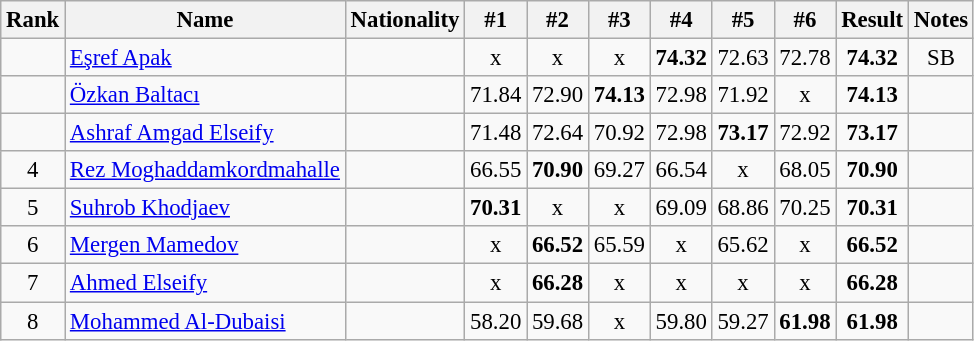<table class="wikitable sortable" style="text-align:center;font-size:95%">
<tr>
<th>Rank</th>
<th>Name</th>
<th>Nationality</th>
<th>#1</th>
<th>#2</th>
<th>#3</th>
<th>#4</th>
<th>#5</th>
<th>#6</th>
<th>Result</th>
<th>Notes</th>
</tr>
<tr>
<td></td>
<td align=left><a href='#'>Eşref Apak</a></td>
<td align=left></td>
<td>x</td>
<td>x</td>
<td>x</td>
<td><strong>74.32</strong></td>
<td>72.63</td>
<td>72.78</td>
<td><strong>74.32</strong></td>
<td>SB</td>
</tr>
<tr>
<td></td>
<td align=left><a href='#'>Özkan Baltacı</a></td>
<td align=left></td>
<td>71.84</td>
<td>72.90</td>
<td><strong>74.13</strong></td>
<td>72.98</td>
<td>71.92</td>
<td>x</td>
<td><strong>74.13</strong></td>
<td></td>
</tr>
<tr>
<td></td>
<td align=left><a href='#'>Ashraf Amgad Elseify</a></td>
<td align=left></td>
<td>71.48</td>
<td>72.64</td>
<td>70.92</td>
<td>72.98</td>
<td><strong>73.17</strong></td>
<td>72.92</td>
<td><strong>73.17</strong></td>
<td></td>
</tr>
<tr>
<td>4</td>
<td align=left><a href='#'>Rez Moghaddamkordmahalle</a></td>
<td align=left></td>
<td>66.55</td>
<td><strong>70.90</strong></td>
<td>69.27</td>
<td>66.54</td>
<td>x</td>
<td>68.05</td>
<td><strong>70.90</strong></td>
<td></td>
</tr>
<tr>
<td>5</td>
<td align=left><a href='#'>Suhrob Khodjaev</a></td>
<td align=left></td>
<td><strong>70.31</strong></td>
<td>x</td>
<td>x</td>
<td>69.09</td>
<td>68.86</td>
<td>70.25</td>
<td><strong>70.31</strong></td>
<td></td>
</tr>
<tr>
<td>6</td>
<td align=left><a href='#'>Mergen Mamedov</a></td>
<td align=left></td>
<td>x</td>
<td><strong>66.52</strong></td>
<td>65.59</td>
<td>x</td>
<td>65.62</td>
<td>x</td>
<td><strong>66.52</strong></td>
<td></td>
</tr>
<tr>
<td>7</td>
<td align=left><a href='#'>Ahmed Elseify</a></td>
<td align=left></td>
<td>x</td>
<td><strong>66.28</strong></td>
<td>x</td>
<td>x</td>
<td>x</td>
<td>x</td>
<td><strong>66.28</strong></td>
<td></td>
</tr>
<tr>
<td>8</td>
<td align=left><a href='#'>Mohammed Al-Dubaisi</a></td>
<td align=left></td>
<td>58.20</td>
<td>59.68</td>
<td>x</td>
<td>59.80</td>
<td>59.27</td>
<td><strong>61.98</strong></td>
<td><strong>61.98</strong></td>
<td></td>
</tr>
</table>
